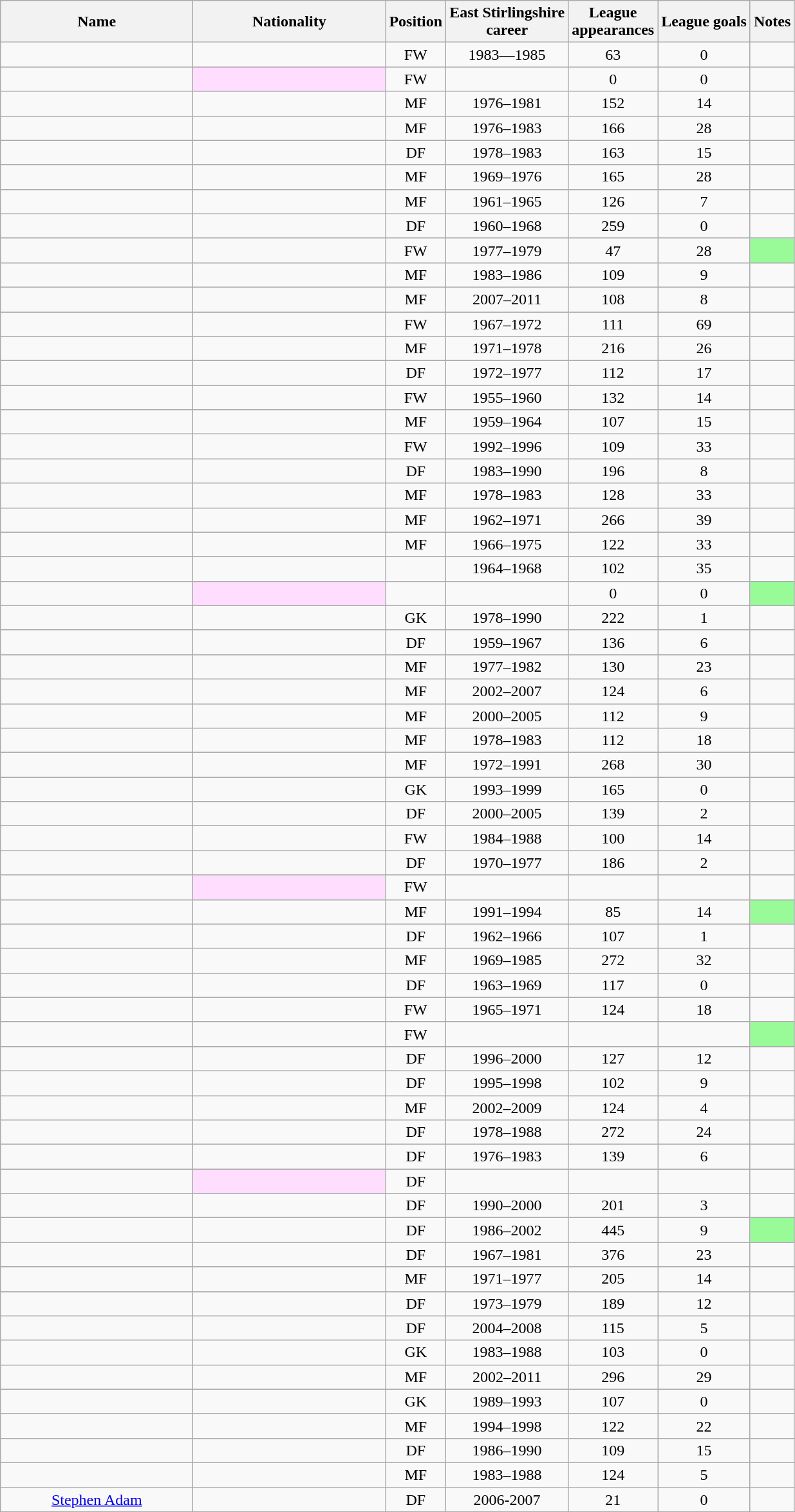<table class="wikitable sortable" style="text-align: center;">
<tr>
<th style="width:12em">Name</th>
<th style="width:12em">Nationality</th>
<th>Position</th>
<th>East Stirlingshire <br>career</th>
<th>League <br>appearances</th>
<th>League goals</th>
<th class="unsortable">Notes</th>
</tr>
<tr>
<td align="left"></td>
<td align="left"></td>
<td>FW</td>
<td>1983—1985</td>
<td>63</td>
<td>0</td>
<td></td>
</tr>
<tr>
<td align="left"></td>
<td style="background:#FFDDFF; color:black" align="left"></td>
<td>FW</td>
<td></td>
<td>0</td>
<td>0</td>
<td></td>
</tr>
<tr>
<td align="left"></td>
<td align="left"></td>
<td>MF</td>
<td>1976–1981</td>
<td>152</td>
<td>14</td>
<td></td>
</tr>
<tr>
<td align="left"></td>
<td align="left"></td>
<td>MF</td>
<td>1976–1983</td>
<td>166</td>
<td>28</td>
<td></td>
</tr>
<tr>
<td align="left"></td>
<td align="left"></td>
<td>DF</td>
<td>1978–1983</td>
<td>163</td>
<td>15</td>
<td></td>
</tr>
<tr>
<td align="left"></td>
<td align="left"></td>
<td>MF</td>
<td>1969–1976</td>
<td>165</td>
<td>28</td>
<td></td>
</tr>
<tr>
<td align="left"></td>
<td align="left"></td>
<td>MF</td>
<td>1961–1965</td>
<td>126</td>
<td>7</td>
<td></td>
</tr>
<tr>
<td align="left"></td>
<td align="left"></td>
<td>DF</td>
<td>1960–1968</td>
<td>259</td>
<td>0</td>
<td></td>
</tr>
<tr>
<td align="left"></td>
<td align="left"></td>
<td>FW</td>
<td>1977–1979</td>
<td>47</td>
<td>28</td>
<td style="background:#98FB98; color:black"></td>
</tr>
<tr>
<td align="left"></td>
<td align="left"></td>
<td>MF</td>
<td>1983–1986</td>
<td>109</td>
<td>9</td>
<td></td>
</tr>
<tr>
<td align="left"></td>
<td align="left"></td>
<td>MF</td>
<td>2007–2011</td>
<td>108</td>
<td>8</td>
<td></td>
</tr>
<tr>
<td align="left"></td>
<td align="left"></td>
<td>FW</td>
<td>1967–1972</td>
<td>111</td>
<td>69</td>
<td></td>
</tr>
<tr>
<td align="left"></td>
<td align="left"></td>
<td>MF</td>
<td>1971–1978</td>
<td>216</td>
<td>26</td>
<td></td>
</tr>
<tr>
<td align="left"></td>
<td align="left"></td>
<td>DF</td>
<td>1972–1977</td>
<td>112</td>
<td>17</td>
<td></td>
</tr>
<tr>
<td align="left"></td>
<td align="left"></td>
<td>FW</td>
<td>1955–1960</td>
<td>132</td>
<td>14</td>
<td></td>
</tr>
<tr>
<td align="left"></td>
<td align="left"></td>
<td>MF</td>
<td>1959–1964</td>
<td>107</td>
<td>15</td>
<td></td>
</tr>
<tr>
<td align="left"></td>
<td align="left"></td>
<td>FW</td>
<td>1992–1996</td>
<td>109</td>
<td>33</td>
<td></td>
</tr>
<tr>
<td align="left"></td>
<td align="left"></td>
<td>DF</td>
<td>1983–1990</td>
<td>196</td>
<td>8</td>
<td></td>
</tr>
<tr>
<td align="left"></td>
<td align="left"></td>
<td>MF</td>
<td>1978–1983</td>
<td>128</td>
<td>33</td>
<td></td>
</tr>
<tr>
<td align="left"></td>
<td align="left"></td>
<td>MF</td>
<td>1962–1971</td>
<td>266</td>
<td>39</td>
<td></td>
</tr>
<tr>
<td align="left"></td>
<td align="left"></td>
<td>MF</td>
<td>1966–1975</td>
<td>122</td>
<td>33</td>
<td></td>
</tr>
<tr>
<td align="left"></td>
<td align="left"></td>
<td></td>
<td>1964–1968</td>
<td>102</td>
<td>35</td>
<td></td>
</tr>
<tr>
<td align="left"></td>
<td style="background:#FFDDFF; color:black" align="left"></td>
<td></td>
<td></td>
<td>0</td>
<td>0</td>
<td style="background:#98FB98; color:black"></td>
</tr>
<tr>
<td align="left"></td>
<td align="left"></td>
<td>GK</td>
<td>1978–1990</td>
<td>222</td>
<td>1</td>
<td></td>
</tr>
<tr>
<td align="left"></td>
<td align="left"></td>
<td>DF</td>
<td>1959–1967</td>
<td>136</td>
<td>6</td>
<td></td>
</tr>
<tr>
<td align="left"></td>
<td align="left"></td>
<td>MF</td>
<td>1977–1982</td>
<td>130</td>
<td>23</td>
<td></td>
</tr>
<tr>
<td align="left"></td>
<td align="left"></td>
<td>MF</td>
<td>2002–2007</td>
<td>124</td>
<td>6</td>
<td></td>
</tr>
<tr>
<td align="left"></td>
<td align="left"></td>
<td>MF</td>
<td>2000–2005</td>
<td>112</td>
<td>9</td>
<td></td>
</tr>
<tr>
<td align="left"></td>
<td align="left"></td>
<td>MF</td>
<td>1978–1983</td>
<td>112</td>
<td>18</td>
<td></td>
</tr>
<tr>
<td align="left"></td>
<td align="left"></td>
<td>MF</td>
<td>1972–1991</td>
<td>268</td>
<td>30</td>
<td></td>
</tr>
<tr>
<td align="left"></td>
<td align="left"></td>
<td>GK</td>
<td>1993–1999</td>
<td>165</td>
<td>0</td>
<td></td>
</tr>
<tr>
<td align="left"></td>
<td align="left"></td>
<td>DF</td>
<td>2000–2005</td>
<td>139</td>
<td>2</td>
<td></td>
</tr>
<tr>
<td align="left"></td>
<td align="left"></td>
<td>FW</td>
<td>1984–1988</td>
<td>100</td>
<td>14</td>
<td></td>
</tr>
<tr>
<td align="left"></td>
<td align="left"></td>
<td>DF</td>
<td>1970–1977</td>
<td>186</td>
<td>2</td>
<td></td>
</tr>
<tr>
<td align="left"></td>
<td style="background:#FFDDFF; color:black" align="left"></td>
<td>FW</td>
<td></td>
<td></td>
<td></td>
<td></td>
</tr>
<tr>
<td align="left"></td>
<td align="left"></td>
<td>MF</td>
<td>1991–1994</td>
<td>85</td>
<td>14</td>
<td style="background:#98FB98; color:black"></td>
</tr>
<tr>
<td align="left"></td>
<td align="left"></td>
<td>DF</td>
<td>1962–1966</td>
<td>107</td>
<td>1</td>
<td></td>
</tr>
<tr>
<td align="left"></td>
<td align="left"></td>
<td>MF</td>
<td>1969–1985</td>
<td>272</td>
<td>32</td>
<td></td>
</tr>
<tr>
<td align="left"></td>
<td align="left"></td>
<td>DF</td>
<td>1963–1969</td>
<td>117</td>
<td>0</td>
<td></td>
</tr>
<tr>
<td align="left"></td>
<td align="left"></td>
<td>FW</td>
<td>1965–1971</td>
<td>124</td>
<td>18</td>
<td></td>
</tr>
<tr>
<td align="left"></td>
<td align="left"></td>
<td>FW</td>
<td></td>
<td></td>
<td></td>
<td style="background:#98FB98; color:black"></td>
</tr>
<tr>
<td align="left"></td>
<td align="left"></td>
<td>DF</td>
<td>1996–2000</td>
<td>127</td>
<td>12</td>
<td></td>
</tr>
<tr>
<td align="left"></td>
<td align="left"></td>
<td>DF</td>
<td>1995–1998</td>
<td>102</td>
<td>9</td>
<td></td>
</tr>
<tr>
<td align="left"></td>
<td align="left"></td>
<td>MF</td>
<td>2002–2009</td>
<td>124</td>
<td>4</td>
<td></td>
</tr>
<tr>
<td align="left"></td>
<td align="left"></td>
<td>DF</td>
<td>1978–1988</td>
<td>272</td>
<td>24</td>
<td></td>
</tr>
<tr>
<td align="left"></td>
<td align="left"></td>
<td>DF</td>
<td>1976–1983</td>
<td>139</td>
<td>6</td>
<td></td>
</tr>
<tr>
<td align="left"></td>
<td style="background:#FFDDFF; color:black" align="left"></td>
<td>DF</td>
<td></td>
<td></td>
<td></td>
<td></td>
</tr>
<tr>
<td align="left"></td>
<td align="left"></td>
<td>DF</td>
<td>1990–2000</td>
<td>201</td>
<td>3</td>
<td></td>
</tr>
<tr>
<td align="left"></td>
<td align="left"></td>
<td>DF</td>
<td>1986–2002</td>
<td>445</td>
<td>9</td>
<td style="background:#98FB98; color:black"></td>
</tr>
<tr>
<td align="left"></td>
<td align="left"></td>
<td>DF</td>
<td>1967–1981</td>
<td>376</td>
<td>23</td>
<td></td>
</tr>
<tr>
<td align="left"></td>
<td align="left"></td>
<td>MF</td>
<td>1971–1977</td>
<td>205</td>
<td>14</td>
<td></td>
</tr>
<tr>
<td align="left"></td>
<td align="left"></td>
<td>DF</td>
<td>1973–1979</td>
<td>189</td>
<td>12</td>
<td></td>
</tr>
<tr>
<td align="left"></td>
<td align="left"></td>
<td>DF</td>
<td>2004–2008</td>
<td>115</td>
<td>5</td>
<td></td>
</tr>
<tr>
<td align="left"></td>
<td align="left"></td>
<td>GK</td>
<td>1983–1988</td>
<td>103</td>
<td>0</td>
<td></td>
</tr>
<tr>
<td align="left"></td>
<td align="left"></td>
<td>MF</td>
<td>2002–2011</td>
<td>296</td>
<td>29</td>
<td></td>
</tr>
<tr>
<td align="left"></td>
<td align="left"></td>
<td>GK</td>
<td>1989–1993</td>
<td>107</td>
<td>0</td>
<td></td>
</tr>
<tr>
<td align="left"></td>
<td align="left"></td>
<td>MF</td>
<td>1994–1998</td>
<td>122</td>
<td>22</td>
<td></td>
</tr>
<tr>
<td align="left"></td>
<td align="left"></td>
<td>DF</td>
<td>1986–1990</td>
<td>109</td>
<td>15</td>
<td></td>
</tr>
<tr>
<td align="left"></td>
<td align="left"></td>
<td>MF</td>
<td>1983–1988</td>
<td>124</td>
<td>5</td>
<td></td>
</tr>
<tr>
<td><a href='#'>Stephen Adam</a></td>
<td></td>
<td>DF</td>
<td>2006-2007</td>
<td>21</td>
<td>0</td>
<td></td>
</tr>
<tr>
</tr>
</table>
